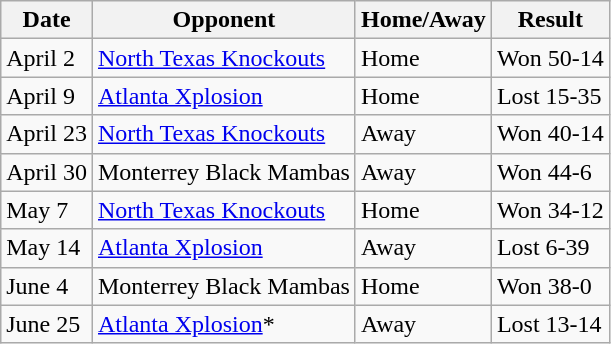<table class="wikitable">
<tr>
<th>Date</th>
<th>Opponent</th>
<th>Home/Away</th>
<th>Result</th>
</tr>
<tr>
<td>April 2</td>
<td><a href='#'>North Texas Knockouts</a></td>
<td>Home</td>
<td>Won 50-14</td>
</tr>
<tr>
<td>April 9</td>
<td><a href='#'>Atlanta Xplosion</a></td>
<td>Home</td>
<td>Lost 15-35</td>
</tr>
<tr>
<td>April 23</td>
<td><a href='#'>North Texas Knockouts</a></td>
<td>Away</td>
<td>Won 40-14</td>
</tr>
<tr>
<td>April 30</td>
<td>Monterrey Black Mambas</td>
<td>Away</td>
<td>Won 44-6</td>
</tr>
<tr>
<td>May 7</td>
<td><a href='#'>North Texas Knockouts</a></td>
<td>Home</td>
<td>Won 34-12</td>
</tr>
<tr>
<td>May 14</td>
<td><a href='#'>Atlanta Xplosion</a></td>
<td>Away</td>
<td>Lost 6-39</td>
</tr>
<tr>
<td>June 4</td>
<td>Monterrey Black Mambas</td>
<td>Home</td>
<td>Won 38-0</td>
</tr>
<tr>
<td>June 25</td>
<td><a href='#'>Atlanta Xplosion</a>*</td>
<td>Away</td>
<td>Lost 13-14</td>
</tr>
</table>
